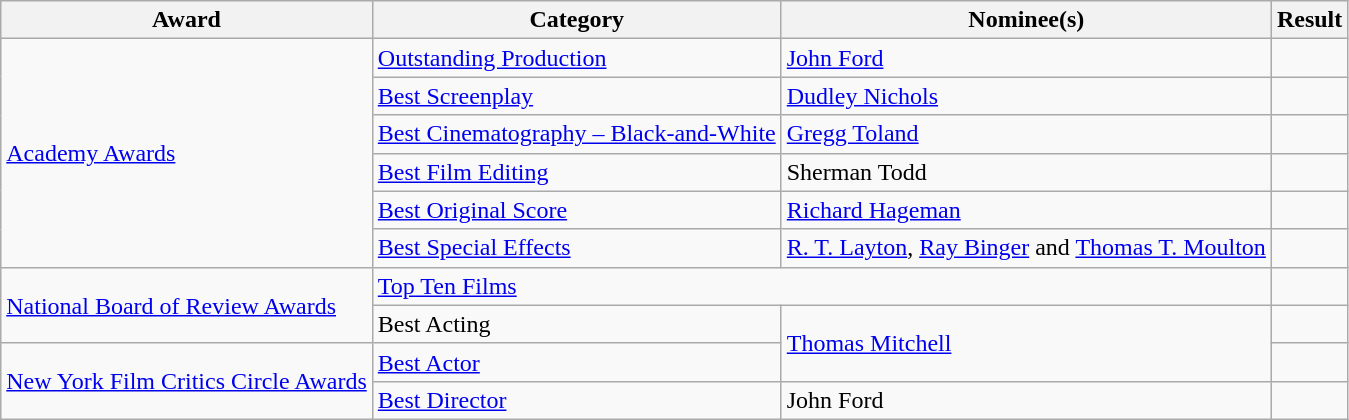<table class="wikitable plainrowheaders">
<tr>
<th>Award</th>
<th>Category</th>
<th>Nominee(s)</th>
<th>Result</th>
</tr>
<tr>
<td rowspan="6"><a href='#'>Academy Awards</a></td>
<td><a href='#'>Outstanding Production</a></td>
<td><a href='#'>John Ford</a></td>
<td></td>
</tr>
<tr>
<td><a href='#'>Best Screenplay</a></td>
<td><a href='#'>Dudley Nichols</a></td>
<td></td>
</tr>
<tr>
<td><a href='#'>Best Cinematography – Black-and-White</a></td>
<td><a href='#'>Gregg Toland</a></td>
<td></td>
</tr>
<tr>
<td><a href='#'>Best Film Editing</a></td>
<td>Sherman Todd</td>
<td></td>
</tr>
<tr>
<td><a href='#'>Best Original Score</a></td>
<td><a href='#'>Richard Hageman</a></td>
<td></td>
</tr>
<tr>
<td><a href='#'>Best Special Effects</a></td>
<td><a href='#'>R. T. Layton</a>, <a href='#'>Ray Binger</a> and <a href='#'>Thomas T. Moulton</a></td>
<td></td>
</tr>
<tr>
<td rowspan="2"><a href='#'>National Board of Review Awards</a></td>
<td colspan="2"><a href='#'>Top Ten Films</a></td>
<td></td>
</tr>
<tr>
<td>Best Acting</td>
<td rowspan="2"><a href='#'>Thomas Mitchell</a></td>
<td></td>
</tr>
<tr>
<td rowspan="2"><a href='#'>New York Film Critics Circle Awards</a></td>
<td><a href='#'>Best Actor</a></td>
<td></td>
</tr>
<tr>
<td><a href='#'>Best Director</a></td>
<td>John Ford </td>
<td></td>
</tr>
</table>
